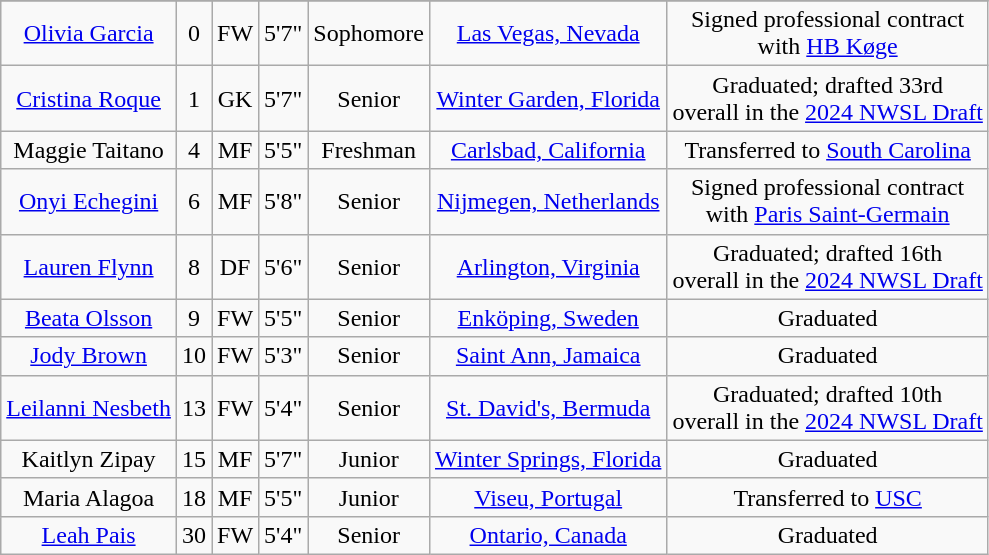<table class="wikitable sortable" style="text-align:center;" border="1">
<tr align=center>
</tr>
<tr>
<td><a href='#'>Olivia Garcia</a></td>
<td>0</td>
<td>FW</td>
<td>5'7"</td>
<td>Sophomore</td>
<td><a href='#'>Las Vegas, Nevada</a></td>
<td>Signed professional contract<br>with <a href='#'>HB Køge</a></td>
</tr>
<tr>
<td><a href='#'>Cristina Roque</a></td>
<td>1</td>
<td>GK</td>
<td>5'7"</td>
<td>Senior</td>
<td><a href='#'>Winter Garden, Florida</a></td>
<td>Graduated; drafted 33rd<br>overall in the <a href='#'>2024 NWSL Draft</a></td>
</tr>
<tr>
<td>Maggie Taitano</td>
<td>4</td>
<td>MF</td>
<td>5'5"</td>
<td>Freshman</td>
<td><a href='#'>Carlsbad, California</a></td>
<td>Transferred to <a href='#'>South Carolina</a></td>
</tr>
<tr>
<td><a href='#'>Onyi Echegini</a></td>
<td>6</td>
<td>MF</td>
<td>5'8"</td>
<td>Senior</td>
<td><a href='#'>Nijmegen, Netherlands</a></td>
<td>Signed professional contract<br>with <a href='#'>Paris Saint-Germain</a></td>
</tr>
<tr>
<td><a href='#'>Lauren Flynn</a></td>
<td>8</td>
<td>DF</td>
<td>5'6"</td>
<td>Senior</td>
<td><a href='#'>Arlington, Virginia</a></td>
<td>Graduated; drafted 16th<br>overall in the <a href='#'>2024 NWSL Draft</a></td>
</tr>
<tr>
<td><a href='#'>Beata Olsson</a></td>
<td>9</td>
<td>FW</td>
<td>5'5"</td>
<td>Senior</td>
<td><a href='#'>Enköping, Sweden</a></td>
<td>Graduated</td>
</tr>
<tr>
<td><a href='#'>Jody Brown</a></td>
<td>10</td>
<td>FW</td>
<td>5'3"</td>
<td>Senior</td>
<td><a href='#'>Saint Ann, Jamaica</a></td>
<td>Graduated</td>
</tr>
<tr>
<td><a href='#'>Leilanni Nesbeth</a></td>
<td>13</td>
<td>FW</td>
<td>5'4"</td>
<td>Senior</td>
<td><a href='#'>St. David's, Bermuda</a></td>
<td>Graduated; drafted 10th<br>overall in the <a href='#'>2024 NWSL Draft</a></td>
</tr>
<tr>
<td>Kaitlyn Zipay</td>
<td>15</td>
<td>MF</td>
<td>5'7"</td>
<td> Junior</td>
<td><a href='#'>Winter Springs, Florida</a></td>
<td>Graduated</td>
</tr>
<tr>
<td>Maria Alagoa</td>
<td>18</td>
<td>MF</td>
<td>5'5"</td>
<td>Junior</td>
<td><a href='#'>Viseu, Portugal</a></td>
<td>Transferred to <a href='#'>USC</a></td>
</tr>
<tr>
<td><a href='#'>Leah Pais</a></td>
<td>30</td>
<td>FW</td>
<td>5'4"</td>
<td>Senior</td>
<td><a href='#'>Ontario, Canada</a></td>
<td>Graduated</td>
</tr>
</table>
